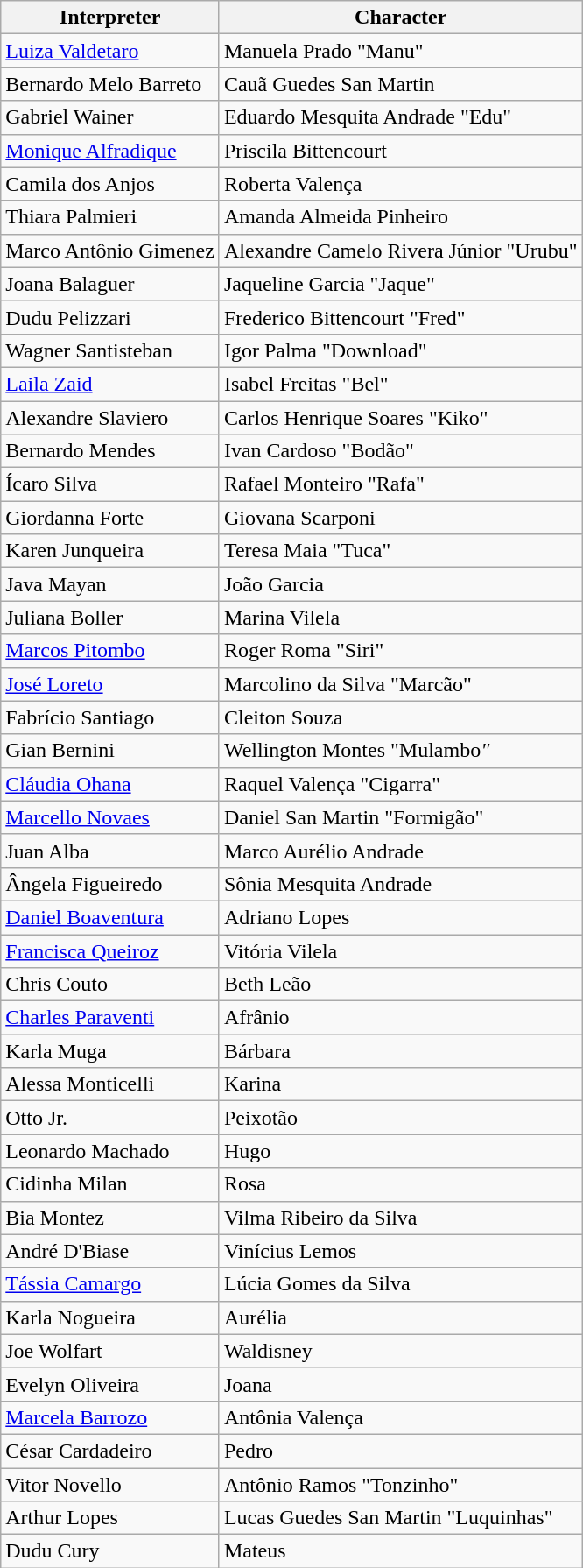<table class="wikitable">
<tr>
<th>Interpreter</th>
<th>Character</th>
</tr>
<tr>
<td><a href='#'>Luiza Valdetaro</a></td>
<td>Manuela Prado "Manu"</td>
</tr>
<tr>
<td>Bernardo Melo Barreto</td>
<td>Cauã Guedes San Martin</td>
</tr>
<tr>
<td>Gabriel Wainer</td>
<td>Eduardo Mesquita Andrade "Edu"</td>
</tr>
<tr>
<td><a href='#'>Monique Alfradique</a></td>
<td>Priscila Bittencourt</td>
</tr>
<tr>
<td>Camila dos Anjos</td>
<td>Roberta Valença</td>
</tr>
<tr>
<td>Thiara Palmieri</td>
<td>Amanda Almeida Pinheiro</td>
</tr>
<tr>
<td>Marco Antônio Gimenez</td>
<td>Alexandre Camelo Rivera Júnior "Urubu"</td>
</tr>
<tr>
<td>Joana Balaguer</td>
<td>Jaqueline Garcia "Jaque"</td>
</tr>
<tr>
<td>Dudu Pelizzari</td>
<td>Frederico Bittencourt "Fred"</td>
</tr>
<tr>
<td>Wagner Santisteban</td>
<td>Igor Palma "Download"</td>
</tr>
<tr>
<td><a href='#'>Laila Zaid</a></td>
<td>Isabel Freitas "Bel"</td>
</tr>
<tr>
<td>Alexandre Slaviero</td>
<td>Carlos Henrique Soares "Kiko"</td>
</tr>
<tr>
<td>Bernardo Mendes</td>
<td>Ivan Cardoso "Bodão"</td>
</tr>
<tr>
<td>Ícaro Silva</td>
<td>Rafael Monteiro "Rafa"</td>
</tr>
<tr>
<td>Giordanna Forte</td>
<td>Giovana Scarponi</td>
</tr>
<tr>
<td>Karen Junqueira</td>
<td>Teresa Maia "Tuca"</td>
</tr>
<tr>
<td>Java Mayan</td>
<td>João Garcia</td>
</tr>
<tr>
<td>Juliana Boller</td>
<td>Marina Vilela</td>
</tr>
<tr>
<td><a href='#'>Marcos Pitombo</a></td>
<td>Roger Roma "Siri"</td>
</tr>
<tr>
<td><a href='#'>José Loreto</a></td>
<td>Marcolino da Silva "Marcão"</td>
</tr>
<tr>
<td>Fabrício Santiago</td>
<td>Cleiton Souza</td>
</tr>
<tr>
<td>Gian Bernini</td>
<td>Wellington Montes "Mulambo<em>"</em></td>
</tr>
<tr>
<td><a href='#'>Cláudia Ohana</a></td>
<td>Raquel Valença "Cigarra"</td>
</tr>
<tr>
<td><a href='#'>Marcello Novaes</a></td>
<td>Daniel San Martin "Formigão"</td>
</tr>
<tr>
<td>Juan Alba</td>
<td>Marco Aurélio Andrade</td>
</tr>
<tr>
<td>Ângela Figueiredo</td>
<td>Sônia Mesquita Andrade</td>
</tr>
<tr>
<td><a href='#'>Daniel Boaventura</a></td>
<td>Adriano Lopes</td>
</tr>
<tr>
<td><a href='#'>Francisca Queiroz</a></td>
<td>Vitória Vilela</td>
</tr>
<tr>
<td>Chris Couto</td>
<td>Beth Leão</td>
</tr>
<tr>
<td><a href='#'>Charles Paraventi</a></td>
<td>Afrânio</td>
</tr>
<tr>
<td>Karla Muga</td>
<td>Bárbara</td>
</tr>
<tr>
<td>Alessa Monticelli</td>
<td>Karina</td>
</tr>
<tr>
<td>Otto Jr.</td>
<td>Peixotão</td>
</tr>
<tr>
<td>Leonardo Machado</td>
<td>Hugo</td>
</tr>
<tr>
<td>Cidinha Milan</td>
<td>Rosa</td>
</tr>
<tr>
<td>Bia Montez</td>
<td>Vilma Ribeiro da Silva</td>
</tr>
<tr>
<td>André D'Biase</td>
<td>Vinícius Lemos</td>
</tr>
<tr>
<td><a href='#'>Tássia Camargo</a></td>
<td>Lúcia Gomes da Silva</td>
</tr>
<tr>
<td>Karla Nogueira</td>
<td>Aurélia</td>
</tr>
<tr>
<td>Joe Wolfart</td>
<td>Waldisney</td>
</tr>
<tr>
<td>Evelyn Oliveira</td>
<td>Joana</td>
</tr>
<tr>
<td><a href='#'>Marcela Barrozo</a></td>
<td>Antônia Valença</td>
</tr>
<tr>
<td>César Cardadeiro</td>
<td>Pedro</td>
</tr>
<tr>
<td>Vitor Novello</td>
<td>Antônio Ramos "Tonzinho"</td>
</tr>
<tr>
<td>Arthur Lopes</td>
<td>Lucas Guedes San Martin "Luquinhas"</td>
</tr>
<tr>
<td>Dudu Cury</td>
<td>Mateus</td>
</tr>
</table>
